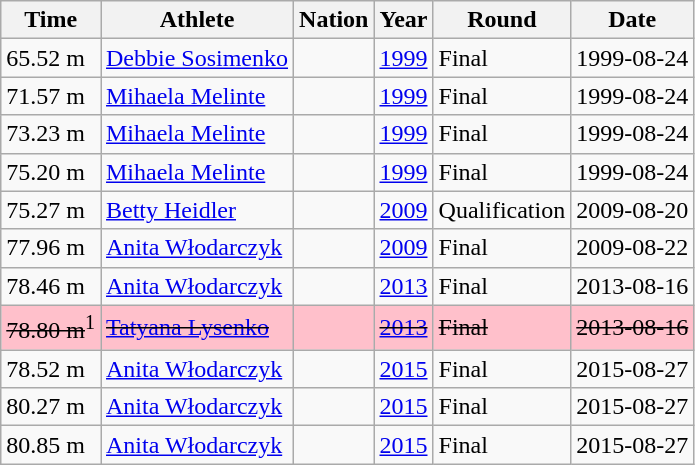<table class="wikitable sortable">
<tr>
<th>Time</th>
<th>Athlete</th>
<th>Nation</th>
<th>Year</th>
<th>Round</th>
<th>Date</th>
</tr>
<tr>
<td>65.52 m</td>
<td align="left"><a href='#'>Debbie Sosimenko</a></td>
<td align="left"></td>
<td><a href='#'>1999</a></td>
<td>Final</td>
<td>1999-08-24</td>
</tr>
<tr>
<td>71.57 m</td>
<td align="left"><a href='#'>Mihaela Melinte</a></td>
<td align="left"></td>
<td><a href='#'>1999</a></td>
<td>Final</td>
<td>1999-08-24</td>
</tr>
<tr>
<td>73.23 m</td>
<td align="left"><a href='#'>Mihaela Melinte</a></td>
<td align="left"></td>
<td><a href='#'>1999</a></td>
<td>Final</td>
<td>1999-08-24</td>
</tr>
<tr>
<td>75.20 m</td>
<td align="left"><a href='#'>Mihaela Melinte</a></td>
<td align="left"></td>
<td><a href='#'>1999</a></td>
<td>Final</td>
<td>1999-08-24</td>
</tr>
<tr>
<td>75.27 m</td>
<td><a href='#'>Betty Heidler</a></td>
<td></td>
<td><a href='#'>2009</a></td>
<td>Qualification</td>
<td>2009-08-20</td>
</tr>
<tr>
<td>77.96 m </td>
<td align="left"><a href='#'>Anita Włodarczyk</a></td>
<td align="left"></td>
<td><a href='#'>2009</a></td>
<td>Final</td>
<td>2009-08-22</td>
</tr>
<tr>
<td>78.46 m</td>
<td><a href='#'>Anita Włodarczyk</a></td>
<td></td>
<td><a href='#'>2013</a></td>
<td>Final</td>
<td>2013-08-16</td>
</tr>
<tr bgcolor=pink>
<td><s>78.80 m</s><sup>1</sup></td>
<td><s><a href='#'>Tatyana Lysenko</a></s></td>
<td><s></s></td>
<td><s><a href='#'>2013</a></s></td>
<td><s>Final</s></td>
<td><s>2013-08-16</s></td>
</tr>
<tr>
<td>78.52 m</td>
<td><a href='#'>Anita Włodarczyk</a></td>
<td></td>
<td><a href='#'>2015</a></td>
<td>Final</td>
<td>2015-08-27</td>
</tr>
<tr>
<td>80.27 m</td>
<td align="left"><a href='#'>Anita Włodarczyk</a></td>
<td align="left"></td>
<td><a href='#'>2015</a></td>
<td>Final</td>
<td>2015-08-27</td>
</tr>
<tr>
<td>80.85 m</td>
<td align="left"><a href='#'>Anita Włodarczyk</a></td>
<td align="left"></td>
<td><a href='#'>2015</a></td>
<td>Final</td>
<td>2015-08-27</td>
</tr>
</table>
